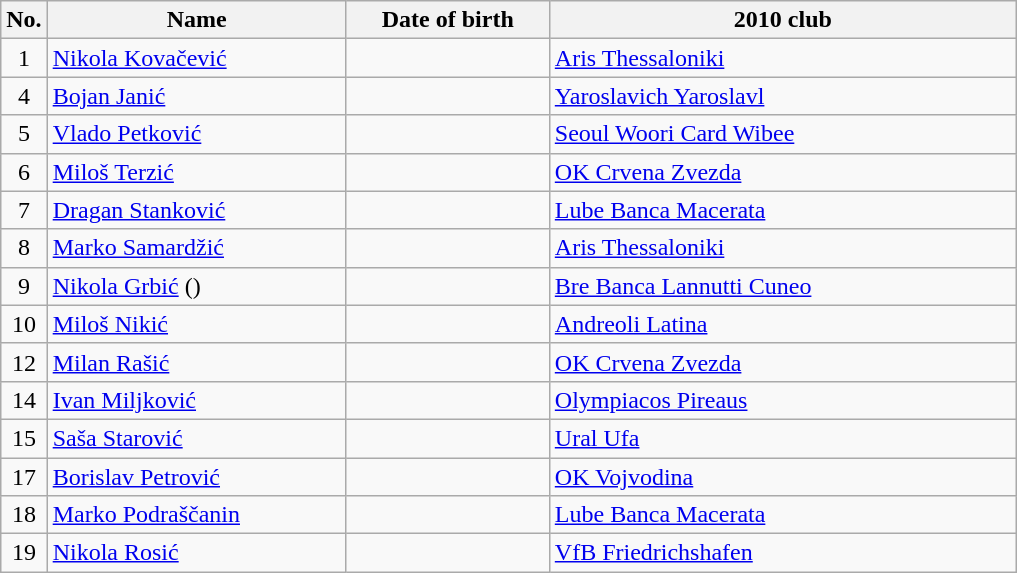<table class="wikitable sortable" style="font-size:100%; text-align:center;">
<tr>
<th>No.</th>
<th style="width:12em">Name</th>
<th style="width:8em">Date of birth</th>
<th style="width:19em">2010 club</th>
</tr>
<tr>
<td>1</td>
<td align=left><a href='#'>Nikola Kovačević</a></td>
<td align=right></td>
<td align=left> <a href='#'>Aris Thessaloniki</a></td>
</tr>
<tr>
<td>4</td>
<td align=left><a href='#'>Bojan Janić</a></td>
<td align=right></td>
<td align=left> <a href='#'>Yaroslavich Yaroslavl</a></td>
</tr>
<tr>
<td>5</td>
<td align=left><a href='#'>Vlado Petković</a></td>
<td align=right></td>
<td align=left> <a href='#'>Seoul Woori Card Wibee</a></td>
</tr>
<tr>
<td>6</td>
<td align=left><a href='#'>Miloš Terzić</a></td>
<td align=right></td>
<td align=left> <a href='#'>OK Crvena Zvezda</a></td>
</tr>
<tr>
<td>7</td>
<td align=left><a href='#'>Dragan Stanković</a></td>
<td align=right></td>
<td align=left> <a href='#'>Lube Banca Macerata</a></td>
</tr>
<tr>
<td>8</td>
<td align=left><a href='#'>Marko Samardžić</a></td>
<td align=right></td>
<td align=left> <a href='#'>Aris Thessaloniki</a></td>
</tr>
<tr>
<td>9</td>
<td align=left><a href='#'>Nikola Grbić</a> ()</td>
<td align=right></td>
<td align=left> <a href='#'>Bre Banca Lannutti Cuneo</a></td>
</tr>
<tr>
<td>10</td>
<td align=left><a href='#'>Miloš Nikić</a></td>
<td align=right></td>
<td align=left> <a href='#'>Andreoli Latina</a></td>
</tr>
<tr>
<td>12</td>
<td align=left><a href='#'>Milan Rašić</a></td>
<td align=right></td>
<td align=left> <a href='#'>OK Crvena Zvezda</a></td>
</tr>
<tr>
<td>14</td>
<td align=left><a href='#'>Ivan Miljković</a></td>
<td align=right></td>
<td align=left> <a href='#'>Olympiacos Pireaus</a></td>
</tr>
<tr>
<td>15</td>
<td align=left><a href='#'>Saša Starović</a></td>
<td align=right></td>
<td align=left> <a href='#'>Ural Ufa</a></td>
</tr>
<tr>
<td>17</td>
<td align=left><a href='#'>Borislav Petrović</a></td>
<td align=right></td>
<td align=left> <a href='#'>OK Vojvodina</a></td>
</tr>
<tr>
<td>18</td>
<td align=left><a href='#'>Marko Podraščanin</a></td>
<td align=right></td>
<td align=left> <a href='#'>Lube Banca Macerata</a></td>
</tr>
<tr>
<td>19</td>
<td align=left><a href='#'>Nikola Rosić</a></td>
<td align=right></td>
<td align=left> <a href='#'>VfB Friedrichshafen</a></td>
</tr>
</table>
